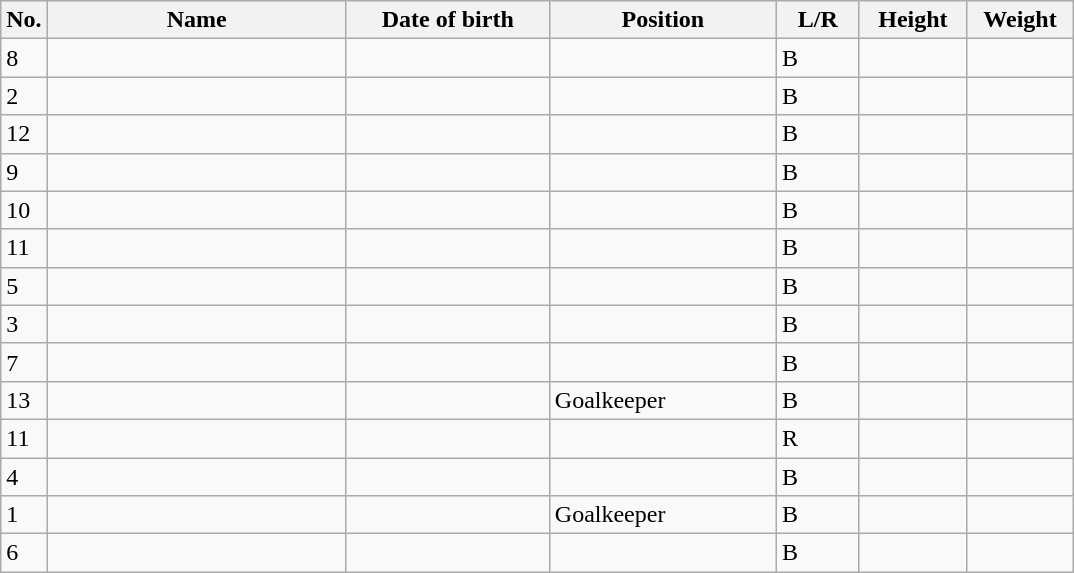<table class="wikitable sortable" style=font-size:100%; text-align:center;>
<tr>
<th>No.</th>
<th style=width:12em>Name</th>
<th style=width:8em>Date of birth</th>
<th style=width:9em>Position</th>
<th style=width:3em>L/R</th>
<th style=width:4em>Height</th>
<th style=width:4em>Weight</th>
</tr>
<tr>
<td>8</td>
<td align=left></td>
<td align=right></td>
<td></td>
<td>B</td>
<td></td>
<td></td>
</tr>
<tr>
<td>2</td>
<td align=left></td>
<td align=right></td>
<td></td>
<td>B</td>
<td></td>
<td></td>
</tr>
<tr>
<td>12</td>
<td align=left></td>
<td align=right></td>
<td></td>
<td>B</td>
<td></td>
<td></td>
</tr>
<tr>
<td>9</td>
<td align=left></td>
<td align=right></td>
<td></td>
<td>B</td>
<td></td>
<td></td>
</tr>
<tr>
<td>10</td>
<td align=left></td>
<td align=right></td>
<td></td>
<td>B</td>
<td></td>
<td></td>
</tr>
<tr>
<td>11</td>
<td align=left></td>
<td align=right></td>
<td></td>
<td>B</td>
<td></td>
<td></td>
</tr>
<tr>
<td>5</td>
<td align=left></td>
<td align=right></td>
<td></td>
<td>B</td>
<td></td>
<td></td>
</tr>
<tr>
<td>3</td>
<td align=left></td>
<td align=right></td>
<td></td>
<td>B</td>
<td></td>
<td></td>
</tr>
<tr>
<td>7</td>
<td align=left></td>
<td align=right></td>
<td></td>
<td>B</td>
<td></td>
<td></td>
</tr>
<tr>
<td>13</td>
<td align=left></td>
<td align=right></td>
<td>Goalkeeper</td>
<td>B</td>
<td></td>
<td></td>
</tr>
<tr>
<td>11</td>
<td align=left></td>
<td align=right></td>
<td></td>
<td>R</td>
<td></td>
<td></td>
</tr>
<tr>
<td>4</td>
<td align=left></td>
<td align=right></td>
<td></td>
<td>B</td>
<td></td>
<td></td>
</tr>
<tr>
<td>1</td>
<td align=left></td>
<td align=right></td>
<td>Goalkeeper</td>
<td>B</td>
<td></td>
<td></td>
</tr>
<tr>
<td>6</td>
<td align=left></td>
<td align=right></td>
<td></td>
<td>B</td>
<td></td>
<td></td>
</tr>
</table>
